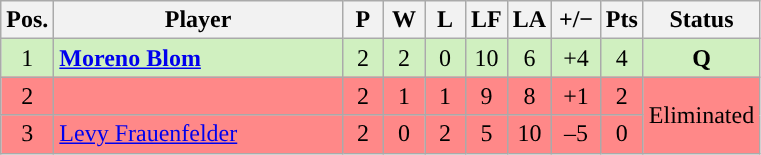<table class="wikitable" style="text-align:center; margin: 1em auto 1em auto, align:left">
<tr>
<th width=20>Pos.</th>
<th width=185>Player</th>
<th width=20>P</th>
<th width=20>W</th>
<th width=20>L</th>
<th width=20>LF</th>
<th width=20>LA</th>
<th width=25>+/−</th>
<th width=20>Pts</th>
<th width=70>Status</th>
</tr>
<tr style="background:#D0F0C0;">
<td>1</td>
<td align=left> <strong><a href='#'>Moreno Blom</a></strong></td>
<td>2</td>
<td>2</td>
<td>0</td>
<td>10</td>
<td>6</td>
<td>+4</td>
<td>4</td>
<td><strong>Q</strong></td>
</tr>
<tr style="background:#FF8888;">
<td>2</td>
<td align=left></td>
<td>2</td>
<td>1</td>
<td>1</td>
<td>9</td>
<td>8</td>
<td>+1</td>
<td>2</td>
<td rowspan=2>Eliminated</td>
</tr>
<tr style="background:#FF8888;">
<td>3</td>
<td align=left> <a href='#'>Levy Frauenfelder</a></td>
<td>2</td>
<td>0</td>
<td>2</td>
<td>5</td>
<td>10</td>
<td>–5</td>
<td>0</td>
</tr>
</table>
